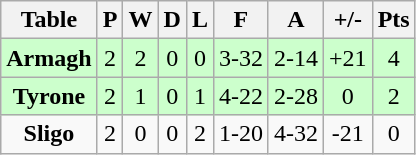<table class="wikitable">
<tr>
<th>Table</th>
<th>P</th>
<th>W</th>
<th>D</th>
<th>L</th>
<th>F</th>
<th>A</th>
<th>+/-</th>
<th>Pts</th>
</tr>
<tr align="center" style="background:#ccffcc;">
<td><strong>Armagh</strong></td>
<td>2</td>
<td>2</td>
<td>0</td>
<td>0</td>
<td>3-32</td>
<td>2-14</td>
<td>+21</td>
<td>4</td>
</tr>
<tr align="center" style="background:#ccffcc;">
<td><strong>Tyrone</strong></td>
<td>2</td>
<td>1</td>
<td>0</td>
<td>1</td>
<td>4-22</td>
<td>2-28</td>
<td>0</td>
<td>2</td>
</tr>
<tr align="center">
<td><strong>Sligo</strong></td>
<td>2</td>
<td>0</td>
<td>0</td>
<td>2</td>
<td>1-20</td>
<td>4-32</td>
<td>-21</td>
<td>0</td>
</tr>
</table>
